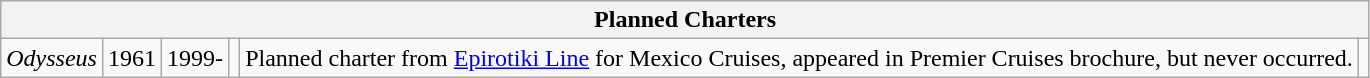<table class="wikitable">
<tr>
<th colspan="6">Planned Charters</th>
</tr>
<tr>
<td><em>Odysseus</em></td>
<td>1961</td>
<td>1999-</td>
<td></td>
<td>Planned charter from <a href='#'>Epirotiki Line</a> for Mexico Cruises, appeared in Premier Cruises brochure, but never occurred.</td>
<td></td>
</tr>
</table>
